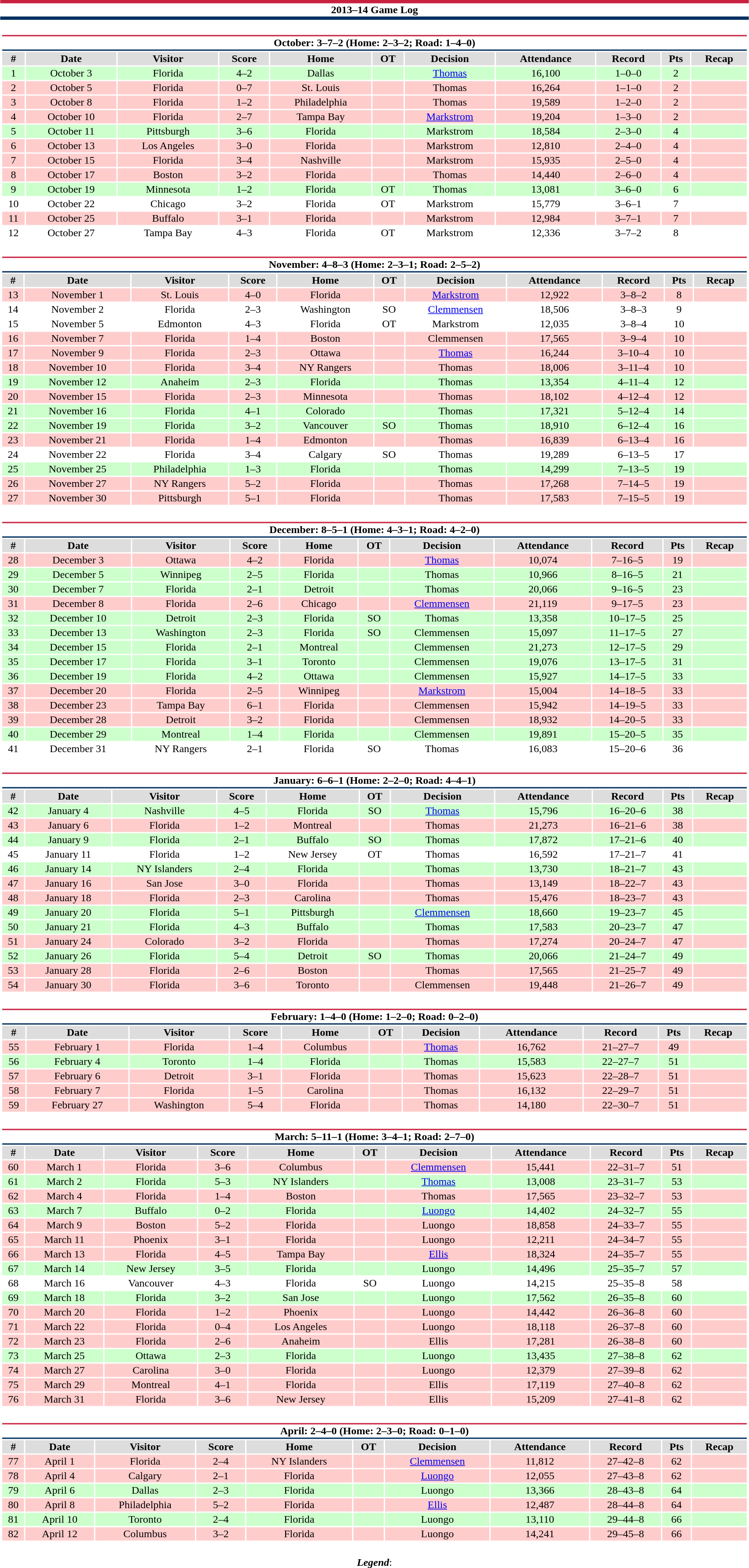<table class="toccolours"  style="width:90%; clear:both; margin:1.5em auto; text-align:center;">
<tr>
<th colspan="12" style="background:#fff; border-top:#C8213F 5px solid; border-bottom:#002E5F 5px solid;">2013–14 Game Log</th>
</tr>
<tr>
<td colspan=12><br><table class="toccolours collapsible collapsed" style="width:100%;">
<tr>
<th colspan="12" style="background:#fff; border-top:#C8213F 2px solid; border-bottom:#002E5F 2px solid;">October: 3–7–2 (Home: 2–3–2; Road: 1–4–0)</th>
</tr>
<tr style="text-align:center; background:#ddd;">
<th>#</th>
<th>Date</th>
<th>Visitor</th>
<th>Score</th>
<th>Home</th>
<th>OT</th>
<th>Decision</th>
<th>Attendance</th>
<th>Record</th>
<th>Pts</th>
<th>Recap</th>
</tr>
<tr style="text-align:center; background:#ccffcc">
<td>1</td>
<td>October 3</td>
<td>Florida</td>
<td>4–2</td>
<td>Dallas</td>
<td></td>
<td><a href='#'>Thomas</a></td>
<td>16,100</td>
<td>1–0–0</td>
<td>2</td>
<td></td>
</tr>
<tr style="text-align:center; background:#ffcccc">
<td>2</td>
<td>October 5</td>
<td>Florida</td>
<td>0–7</td>
<td>St. Louis</td>
<td></td>
<td>Thomas</td>
<td>16,264</td>
<td>1–1–0</td>
<td>2</td>
<td></td>
</tr>
<tr style="text-align:center; background:#ffcccc">
<td>3</td>
<td>October 8</td>
<td>Florida</td>
<td>1–2</td>
<td>Philadelphia</td>
<td></td>
<td>Thomas</td>
<td>19,589</td>
<td>1–2–0</td>
<td>2</td>
<td></td>
</tr>
<tr style="text-align:center; background:#ffcccc">
<td>4</td>
<td>October 10</td>
<td>Florida</td>
<td>2–7</td>
<td>Tampa Bay</td>
<td></td>
<td><a href='#'>Markstrom</a></td>
<td>19,204</td>
<td>1–3–0</td>
<td>2</td>
<td></td>
</tr>
<tr style="text-align:center; background:#ccffcc">
<td>5</td>
<td>October 11</td>
<td>Pittsburgh</td>
<td>3–6</td>
<td>Florida</td>
<td></td>
<td>Markstrom</td>
<td>18,584</td>
<td>2–3–0</td>
<td>4</td>
<td></td>
</tr>
<tr style="text-align:center; background:#ffcccc">
<td>6</td>
<td>October 13</td>
<td>Los Angeles</td>
<td>3–0</td>
<td>Florida</td>
<td></td>
<td>Markstrom</td>
<td>12,810</td>
<td>2–4–0</td>
<td>4</td>
<td></td>
</tr>
<tr style="text-align:center; background:#ffcccc">
<td>7</td>
<td>October 15</td>
<td>Florida</td>
<td>3–4</td>
<td>Nashville</td>
<td></td>
<td>Markstrom</td>
<td>15,935</td>
<td>2–5–0</td>
<td>4</td>
<td></td>
</tr>
<tr style="text-align:center; background:#ffcccc">
<td>8</td>
<td>October 17</td>
<td>Boston</td>
<td>3–2</td>
<td>Florida</td>
<td></td>
<td>Thomas</td>
<td>14,440</td>
<td>2–6–0</td>
<td>4</td>
<td></td>
</tr>
<tr style="text-align:center; background:#ccffcc">
<td>9</td>
<td>October 19</td>
<td>Minnesota</td>
<td>1–2</td>
<td>Florida</td>
<td>OT</td>
<td>Thomas</td>
<td>13,081</td>
<td>3–6–0</td>
<td>6</td>
<td></td>
</tr>
<tr style="text-align:center; background:#ffffff">
<td>10</td>
<td>October 22</td>
<td>Chicago</td>
<td>3–2</td>
<td>Florida</td>
<td>OT</td>
<td>Markstrom</td>
<td>15,779</td>
<td>3–6–1</td>
<td>7</td>
<td></td>
</tr>
<tr style="text-align:center; background:#ffcccc">
<td>11</td>
<td>October 25</td>
<td>Buffalo</td>
<td>3–1</td>
<td>Florida</td>
<td></td>
<td>Markstrom</td>
<td>12,984</td>
<td>3–7–1</td>
<td>7</td>
<td></td>
</tr>
<tr style="text-align:center; background:#ffffff">
<td>12</td>
<td>October 27</td>
<td>Tampa Bay</td>
<td>4–3</td>
<td>Florida</td>
<td>OT</td>
<td>Markstrom</td>
<td>12,336</td>
<td>3–7–2</td>
<td>8</td>
<td></td>
</tr>
</table>
</td>
</tr>
<tr>
<td colspan=12><br><table class="toccolours collapsible collapsed" style="width:100%;">
<tr>
<th colspan="12" style="background:#fff; border-top:#C8213F 2px solid; border-bottom:#002e5f 2px solid;">November: 4–8–3 (Home: 2–3–1; Road: 2–5–2)</th>
</tr>
<tr style="text-align:center; background:#ddd;">
<th>#</th>
<th>Date</th>
<th>Visitor</th>
<th>Score</th>
<th>Home</th>
<th>OT</th>
<th>Decision</th>
<th>Attendance</th>
<th>Record</th>
<th>Pts</th>
<th>Recap</th>
</tr>
<tr style="text-align:center; background:#ffcccc">
<td>13</td>
<td>November 1</td>
<td>St. Louis</td>
<td>4–0</td>
<td>Florida</td>
<td></td>
<td><a href='#'>Markstrom</a></td>
<td>12,922</td>
<td>3–8–2</td>
<td>8</td>
<td></td>
</tr>
<tr style="text-align:center; background:#ffffff">
<td>14</td>
<td>November 2</td>
<td>Florida</td>
<td>2–3</td>
<td>Washington</td>
<td>SO</td>
<td><a href='#'>Clemmensen</a></td>
<td>18,506</td>
<td>3–8–3</td>
<td>9</td>
<td></td>
</tr>
<tr style="text-align:center; background:#ffffff">
<td>15</td>
<td>November 5</td>
<td>Edmonton</td>
<td>4–3</td>
<td>Florida</td>
<td>OT</td>
<td>Markstrom</td>
<td>12,035</td>
<td>3–8–4</td>
<td>10</td>
<td></td>
</tr>
<tr style="text-align:center; background:#ffcccc">
<td>16</td>
<td>November 7</td>
<td>Florida</td>
<td>1–4</td>
<td>Boston</td>
<td></td>
<td>Clemmensen</td>
<td>17,565</td>
<td>3–9–4</td>
<td>10</td>
<td></td>
</tr>
<tr style="text-align:center; background:#ffcccc">
<td>17</td>
<td>November 9</td>
<td>Florida</td>
<td>2–3</td>
<td>Ottawa</td>
<td></td>
<td><a href='#'>Thomas</a></td>
<td>16,244</td>
<td>3–10–4</td>
<td>10</td>
<td></td>
</tr>
<tr style="text-align:center; background:#ffcccc">
<td>18</td>
<td>November 10</td>
<td>Florida</td>
<td>3–4</td>
<td>NY Rangers</td>
<td></td>
<td>Thomas</td>
<td>18,006</td>
<td>3–11–4</td>
<td>10</td>
<td></td>
</tr>
<tr style="text-align:center; background:#ccffcc">
<td>19</td>
<td>November 12</td>
<td>Anaheim</td>
<td>2–3</td>
<td>Florida</td>
<td></td>
<td>Thomas</td>
<td>13,354</td>
<td>4–11–4</td>
<td>12</td>
<td></td>
</tr>
<tr style="text-align:center; background:#ffcccc">
<td>20</td>
<td>November 15</td>
<td>Florida</td>
<td>2–3</td>
<td>Minnesota</td>
<td></td>
<td>Thomas</td>
<td>18,102</td>
<td>4–12–4</td>
<td>12</td>
<td></td>
</tr>
<tr style="text-align:center; background:#ccffcc">
<td>21</td>
<td>November 16</td>
<td>Florida</td>
<td>4–1</td>
<td>Colorado</td>
<td></td>
<td>Thomas</td>
<td>17,321</td>
<td>5–12–4</td>
<td>14</td>
<td></td>
</tr>
<tr style="text-align:center; background:#ccffcc">
<td>22</td>
<td>November 19</td>
<td>Florida</td>
<td>3–2</td>
<td>Vancouver</td>
<td>SO</td>
<td>Thomas</td>
<td>18,910</td>
<td>6–12–4</td>
<td>16</td>
<td></td>
</tr>
<tr style="text-align:center; background:#ffcccc">
<td>23</td>
<td>November 21</td>
<td>Florida</td>
<td>1–4</td>
<td>Edmonton</td>
<td></td>
<td>Thomas</td>
<td>16,839</td>
<td>6–13–4</td>
<td>16</td>
<td></td>
</tr>
<tr style="text-align:center; background:#ffffff">
<td>24</td>
<td>November 22</td>
<td>Florida</td>
<td>3–4</td>
<td>Calgary</td>
<td>SO</td>
<td>Thomas</td>
<td>19,289</td>
<td>6–13–5</td>
<td>17</td>
<td></td>
</tr>
<tr style="text-align:center; background:#ccffcc">
<td>25</td>
<td>November 25</td>
<td>Philadelphia</td>
<td>1–3</td>
<td>Florida</td>
<td></td>
<td>Thomas</td>
<td>14,299</td>
<td>7–13–5</td>
<td>19</td>
<td></td>
</tr>
<tr style="text-align:center; background:#ffcccc">
<td>26</td>
<td>November 27</td>
<td>NY Rangers</td>
<td>5–2</td>
<td>Florida</td>
<td></td>
<td>Thomas</td>
<td>17,268</td>
<td>7–14–5</td>
<td>19</td>
<td></td>
</tr>
<tr style="text-align:center; background:#ffcccc">
<td>27</td>
<td>November 30</td>
<td>Pittsburgh</td>
<td>5–1</td>
<td>Florida</td>
<td></td>
<td>Thomas</td>
<td>17,583</td>
<td>7–15–5</td>
<td>19</td>
<td></td>
</tr>
</table>
</td>
</tr>
<tr>
<td colspan=12><br><table class="toccolours collapsible collapsed" style="width:100%;">
<tr>
<th colspan="12" style="background:#fff; border-top:#C8213F 2px solid; border-bottom:#002E5F 2px solid;">December: 8–5–1 (Home: 4–3–1; Road: 4–2–0)</th>
</tr>
<tr style="text-align:center; background:#ddd;">
<th>#</th>
<th>Date</th>
<th>Visitor</th>
<th>Score</th>
<th>Home</th>
<th>OT</th>
<th>Decision</th>
<th>Attendance</th>
<th>Record</th>
<th>Pts</th>
<th>Recap</th>
</tr>
<tr style="text-align:center; background:#ffcccc">
<td>28</td>
<td>December 3</td>
<td>Ottawa</td>
<td>4–2</td>
<td>Florida</td>
<td></td>
<td><a href='#'>Thomas</a></td>
<td>10,074</td>
<td>7–16–5</td>
<td>19</td>
<td></td>
</tr>
<tr style="text-align:center; background:#ccffcc">
<td>29</td>
<td>December 5</td>
<td>Winnipeg</td>
<td>2–5</td>
<td>Florida</td>
<td></td>
<td>Thomas</td>
<td>10,966</td>
<td>8–16–5</td>
<td>21</td>
<td></td>
</tr>
<tr style="text-align:center; background:#ccffcc">
<td>30</td>
<td>December 7</td>
<td>Florida</td>
<td>2–1</td>
<td>Detroit</td>
<td></td>
<td>Thomas</td>
<td>20,066</td>
<td>9–16–5</td>
<td>23</td>
<td></td>
</tr>
<tr style="text-align:center; background:#ffcccc">
<td>31</td>
<td>December 8</td>
<td>Florida</td>
<td>2–6</td>
<td>Chicago</td>
<td></td>
<td><a href='#'>Clemmensen</a></td>
<td>21,119</td>
<td>9–17–5</td>
<td>23</td>
<td></td>
</tr>
<tr style="text-align:center; background:#ccffcc">
<td>32</td>
<td>December 10</td>
<td>Detroit</td>
<td>2–3</td>
<td>Florida</td>
<td>SO</td>
<td>Thomas</td>
<td>13,358</td>
<td>10–17–5</td>
<td>25</td>
<td></td>
</tr>
<tr style="text-align:center; background:#ccffcc">
<td>33</td>
<td>December 13</td>
<td>Washington</td>
<td>2–3</td>
<td>Florida</td>
<td>SO</td>
<td>Clemmensen</td>
<td>15,097</td>
<td>11–17–5</td>
<td>27</td>
<td></td>
</tr>
<tr style="text-align:center; background:#ccffcc">
<td>34</td>
<td>December 15</td>
<td>Florida</td>
<td>2–1</td>
<td>Montreal</td>
<td></td>
<td>Clemmensen</td>
<td>21,273</td>
<td>12–17–5</td>
<td>29</td>
<td></td>
</tr>
<tr style="text-align:center; background:#ccffcc">
<td>35</td>
<td>December 17</td>
<td>Florida</td>
<td>3–1</td>
<td>Toronto</td>
<td></td>
<td>Clemmensen</td>
<td>19,076</td>
<td>13–17–5</td>
<td>31</td>
<td></td>
</tr>
<tr style="text-align:center; background:#ccffcc">
<td>36</td>
<td>December 19</td>
<td>Florida</td>
<td>4–2</td>
<td>Ottawa</td>
<td></td>
<td>Clemmensen</td>
<td>15,927</td>
<td>14–17–5</td>
<td>33</td>
<td></td>
</tr>
<tr style="text-align:center; background:#ffcccc">
<td>37</td>
<td>December 20</td>
<td>Florida</td>
<td>2–5</td>
<td>Winnipeg</td>
<td></td>
<td><a href='#'>Markstrom</a></td>
<td>15,004</td>
<td>14–18–5</td>
<td>33</td>
<td></td>
</tr>
<tr style="text-align:center; background:#ffcccc">
<td>38</td>
<td>December 23</td>
<td>Tampa Bay</td>
<td>6–1</td>
<td>Florida</td>
<td></td>
<td>Clemmensen</td>
<td>15,942</td>
<td>14–19–5</td>
<td>33</td>
<td></td>
</tr>
<tr style="text-align:center; background:#ffcccc">
<td>39</td>
<td>December 28</td>
<td>Detroit</td>
<td>3–2</td>
<td>Florida</td>
<td></td>
<td>Clemmensen</td>
<td>18,932</td>
<td>14–20–5</td>
<td>33</td>
<td></td>
</tr>
<tr style="text-align:center; background:#ccffcc">
<td>40</td>
<td>December 29</td>
<td>Montreal</td>
<td>1–4</td>
<td>Florida</td>
<td></td>
<td>Clemmensen</td>
<td>19,891</td>
<td>15–20–5</td>
<td>35</td>
<td></td>
</tr>
<tr style="text-align:center; background:#ffffff">
<td>41</td>
<td>December 31</td>
<td>NY Rangers</td>
<td>2–1</td>
<td>Florida</td>
<td>SO</td>
<td>Thomas</td>
<td>16,083</td>
<td>15–20–6</td>
<td>36</td>
<td></td>
</tr>
</table>
</td>
</tr>
<tr>
<td colspan=12><br><table class="toccolours collapsible collapsed" style="width:100%;">
<tr>
<th colspan="12" style="background:#fff; border-top:#C8213F 2px solid; border-bottom:#002E5F 2px solid;">January: 6–6–1 (Home: 2–2–0; Road: 4–4–1)</th>
</tr>
<tr style="text-align:center; background:#ddd;">
<th>#</th>
<th>Date</th>
<th>Visitor</th>
<th>Score</th>
<th>Home</th>
<th>OT</th>
<th>Decision</th>
<th>Attendance</th>
<th>Record</th>
<th>Pts</th>
<th>Recap</th>
</tr>
<tr style="text-align:center; background:#ccffcc">
<td>42</td>
<td>January 4</td>
<td>Nashville</td>
<td>4–5</td>
<td>Florida</td>
<td>SO</td>
<td><a href='#'>Thomas</a></td>
<td>15,796</td>
<td>16–20–6</td>
<td>38</td>
<td></td>
</tr>
<tr style="text-align:center; background:#ffcccc">
<td>43</td>
<td>January 6</td>
<td>Florida</td>
<td>1–2</td>
<td>Montreal</td>
<td></td>
<td>Thomas</td>
<td>21,273</td>
<td>16–21–6</td>
<td>38</td>
<td></td>
</tr>
<tr style="text-align:center; background:#ccffcc">
<td>44</td>
<td>January 9</td>
<td>Florida</td>
<td>2–1</td>
<td>Buffalo</td>
<td>SO</td>
<td>Thomas</td>
<td>17,872</td>
<td>17–21–6</td>
<td>40</td>
<td></td>
</tr>
<tr style="text-align:center; background:#ffffff">
<td>45</td>
<td>January 11</td>
<td>Florida</td>
<td>1–2</td>
<td>New Jersey</td>
<td>OT</td>
<td>Thomas</td>
<td>16,592</td>
<td>17–21–7</td>
<td>41</td>
<td></td>
</tr>
<tr style="text-align:center; background:#ccffcc">
<td>46</td>
<td>January 14</td>
<td>NY Islanders</td>
<td>2–4</td>
<td>Florida</td>
<td></td>
<td>Thomas</td>
<td>13,730</td>
<td>18–21–7</td>
<td>43</td>
<td></td>
</tr>
<tr style="text-align:center; background:#ffcccc">
<td>47</td>
<td>January 16</td>
<td>San Jose</td>
<td>3–0</td>
<td>Florida</td>
<td></td>
<td>Thomas</td>
<td>13,149</td>
<td>18–22–7</td>
<td>43</td>
<td></td>
</tr>
<tr style="text-align:center; background:#ffcccc">
<td>48</td>
<td>January 18</td>
<td>Florida</td>
<td>2–3</td>
<td>Carolina</td>
<td></td>
<td>Thomas</td>
<td>15,476</td>
<td>18–23–7</td>
<td>43</td>
<td></td>
</tr>
<tr style="text-align:center; background:#ccffcc">
<td>49</td>
<td>January 20</td>
<td>Florida</td>
<td>5–1</td>
<td>Pittsburgh</td>
<td></td>
<td><a href='#'>Clemmensen</a></td>
<td>18,660</td>
<td>19–23–7</td>
<td>45</td>
<td></td>
</tr>
<tr style="text-align:center; background:#ccffcc">
<td>50</td>
<td>January 21</td>
<td>Florida</td>
<td>4–3</td>
<td>Buffalo</td>
<td></td>
<td>Thomas</td>
<td>17,583</td>
<td>20–23–7</td>
<td>47</td>
<td></td>
</tr>
<tr style="text-align:center; background:#ffcccc">
<td>51</td>
<td>January 24</td>
<td>Colorado</td>
<td>3–2</td>
<td>Florida</td>
<td></td>
<td>Thomas</td>
<td>17,274</td>
<td>20–24–7</td>
<td>47</td>
<td></td>
</tr>
<tr style="text-align:center; background:#ccffcc">
<td>52</td>
<td>January 26</td>
<td>Florida</td>
<td>5–4</td>
<td>Detroit</td>
<td>SO</td>
<td>Thomas</td>
<td>20,066</td>
<td>21–24–7</td>
<td>49</td>
<td></td>
</tr>
<tr style="text-align:center; background:#ffcccc">
<td>53</td>
<td>January 28</td>
<td>Florida</td>
<td>2–6</td>
<td>Boston</td>
<td></td>
<td>Thomas</td>
<td>17,565</td>
<td>21–25–7</td>
<td>49</td>
<td></td>
</tr>
<tr style="text-align:center; background:#ffcccc">
<td>54</td>
<td>January 30</td>
<td>Florida</td>
<td>3–6</td>
<td>Toronto</td>
<td></td>
<td>Clemmensen</td>
<td>19,448</td>
<td>21–26–7</td>
<td>49</td>
<td></td>
</tr>
</table>
</td>
</tr>
<tr>
<td colspan=12><br><table class="toccolours collapsible collapsed" style="width:100%;">
<tr>
<th colspan="12" style="background:#fff; border-top:#C8213F 2px solid; border-bottom:#002E5F 2px solid;">February: 1–4–0 (Home: 1–2–0; Road: 0–2–0)</th>
</tr>
<tr style="text-align:center; background:#ddd;">
<th>#</th>
<th>Date</th>
<th>Visitor</th>
<th>Score</th>
<th>Home</th>
<th>OT</th>
<th>Decision</th>
<th>Attendance</th>
<th>Record</th>
<th>Pts</th>
<th>Recap</th>
</tr>
<tr style="text-align:center; background:#ffcccc">
<td>55</td>
<td>February 1</td>
<td>Florida</td>
<td>1–4</td>
<td>Columbus</td>
<td></td>
<td><a href='#'>Thomas</a></td>
<td>16,762</td>
<td>21–27–7</td>
<td>49</td>
<td></td>
</tr>
<tr style="text-align:center; background:#ccffcc">
<td>56</td>
<td>February 4</td>
<td>Toronto</td>
<td>1–4</td>
<td>Florida</td>
<td></td>
<td>Thomas</td>
<td>15,583</td>
<td>22–27–7</td>
<td>51</td>
<td></td>
</tr>
<tr style="text-align:center; background:#ffcccc">
<td>57</td>
<td>February 6</td>
<td>Detroit</td>
<td>3–1</td>
<td>Florida</td>
<td></td>
<td>Thomas</td>
<td>15,623</td>
<td>22–28–7</td>
<td>51</td>
<td></td>
</tr>
<tr style="text-align:center; background:#ffcccc">
<td>58</td>
<td>February 7</td>
<td>Florida</td>
<td>1–5</td>
<td>Carolina</td>
<td></td>
<td>Thomas</td>
<td>16,132</td>
<td>22–29–7</td>
<td>51</td>
<td></td>
</tr>
<tr style="text-align:center; background:#ffcccc">
<td>59</td>
<td>February 27</td>
<td>Washington</td>
<td>5–4</td>
<td>Florida</td>
<td></td>
<td>Thomas</td>
<td>14,180</td>
<td>22–30–7</td>
<td>51</td>
<td></td>
</tr>
</table>
</td>
</tr>
<tr>
<td colspan=12><br><table class="toccolours collapsible collapsed" style="width:100%;">
<tr>
<th colspan="12" style="background:#fff; border-top:#C8213F 2px solid; border-bottom:#002E5F 2px solid;">March: 5–11–1 (Home: 3–4–1; Road: 2–7–0)</th>
</tr>
<tr style="text-align:center; background:#ddd;">
<th>#</th>
<th>Date</th>
<th>Visitor</th>
<th>Score</th>
<th>Home</th>
<th>OT</th>
<th>Decision</th>
<th>Attendance</th>
<th>Record</th>
<th>Pts</th>
<th>Recap</th>
</tr>
<tr style="text-align:center; background:#ffcccc">
<td>60</td>
<td>March 1</td>
<td>Florida</td>
<td>3–6</td>
<td>Columbus</td>
<td></td>
<td><a href='#'>Clemmensen</a></td>
<td>15,441</td>
<td>22–31–7</td>
<td>51</td>
<td></td>
</tr>
<tr style="text-align:center; background:#ccffcc">
<td>61</td>
<td>March 2</td>
<td>Florida</td>
<td>5–3</td>
<td>NY Islanders</td>
<td></td>
<td><a href='#'>Thomas</a></td>
<td>13,008</td>
<td>23–31–7</td>
<td>53</td>
<td></td>
</tr>
<tr style="text-align:center; background:#ffcccc">
<td>62</td>
<td>March 4</td>
<td>Florida</td>
<td>1–4</td>
<td>Boston</td>
<td></td>
<td>Thomas</td>
<td>17,565</td>
<td>23–32–7</td>
<td>53</td>
<td></td>
</tr>
<tr style="text-align:center; background:#ccffcc">
<td>63</td>
<td>March 7</td>
<td>Buffalo</td>
<td>0–2</td>
<td>Florida</td>
<td></td>
<td><a href='#'>Luongo</a></td>
<td>14,402</td>
<td>24–32–7</td>
<td>55</td>
<td></td>
</tr>
<tr style="text-align:center; background:#ffcccc">
<td>64</td>
<td>March 9</td>
<td>Boston</td>
<td>5–2</td>
<td>Florida</td>
<td></td>
<td>Luongo</td>
<td>18,858</td>
<td>24–33–7</td>
<td>55</td>
<td></td>
</tr>
<tr style="text-align:center; background:#ffcccc">
<td>65</td>
<td>March 11</td>
<td>Phoenix</td>
<td>3–1</td>
<td>Florida</td>
<td></td>
<td>Luongo</td>
<td>12,211</td>
<td>24–34–7</td>
<td>55</td>
<td></td>
</tr>
<tr style="text-align:center; background:#ffcccc">
<td>66</td>
<td>March 13</td>
<td>Florida</td>
<td>4–5</td>
<td>Tampa Bay</td>
<td></td>
<td><a href='#'>Ellis</a></td>
<td>18,324</td>
<td>24–35–7</td>
<td>55</td>
<td></td>
</tr>
<tr style="text-align:center; background:#ccffcc">
<td>67</td>
<td>March 14</td>
<td>New Jersey</td>
<td>3–5</td>
<td>Florida</td>
<td></td>
<td>Luongo</td>
<td>14,496</td>
<td>25–35–7</td>
<td>57</td>
<td></td>
</tr>
<tr style="text-align:center; background:#ffffff">
<td>68</td>
<td>March 16</td>
<td>Vancouver</td>
<td>4–3</td>
<td>Florida</td>
<td>SO</td>
<td>Luongo</td>
<td>14,215</td>
<td>25–35–8</td>
<td>58</td>
<td></td>
</tr>
<tr style="text-align:center; background:#ccffcc">
<td>69</td>
<td>March 18</td>
<td>Florida</td>
<td>3–2</td>
<td>San Jose</td>
<td></td>
<td>Luongo</td>
<td>17,562</td>
<td>26–35–8</td>
<td>60</td>
<td></td>
</tr>
<tr style="text-align:center; background:#ffcccc">
<td>70</td>
<td>March 20</td>
<td>Florida</td>
<td>1–2</td>
<td>Phoenix</td>
<td></td>
<td>Luongo</td>
<td>14,442</td>
<td>26–36–8</td>
<td>60</td>
<td></td>
</tr>
<tr style="text-align:center; background:#ffcccc">
<td>71</td>
<td>March 22</td>
<td>Florida</td>
<td>0–4</td>
<td>Los Angeles</td>
<td></td>
<td>Luongo</td>
<td>18,118</td>
<td>26–37–8</td>
<td>60</td>
<td></td>
</tr>
<tr style="text-align:center; background:#ffcccc">
<td>72</td>
<td>March 23</td>
<td>Florida</td>
<td>2–6</td>
<td>Anaheim</td>
<td></td>
<td>Ellis</td>
<td>17,281</td>
<td>26–38–8</td>
<td>60</td>
<td></td>
</tr>
<tr style="text-align:center; background:#ccffcc">
<td>73</td>
<td>March 25</td>
<td>Ottawa</td>
<td>2–3</td>
<td>Florida</td>
<td></td>
<td>Luongo</td>
<td>13,435</td>
<td>27–38–8</td>
<td>62</td>
<td></td>
</tr>
<tr style="text-align:center; background:#ffcccc">
<td>74</td>
<td>March 27</td>
<td>Carolina</td>
<td>3–0</td>
<td>Florida</td>
<td></td>
<td>Luongo</td>
<td>12,379</td>
<td>27–39–8</td>
<td>62</td>
<td></td>
</tr>
<tr style="text-align:center; background:#ffcccc">
<td>75</td>
<td>March 29</td>
<td>Montreal</td>
<td>4–1</td>
<td>Florida</td>
<td></td>
<td>Ellis</td>
<td>17,119</td>
<td>27–40–8</td>
<td>62</td>
<td></td>
</tr>
<tr style="text-align:center; background:#ffcccc">
<td>76</td>
<td>March 31</td>
<td>Florida</td>
<td>3–6</td>
<td>New Jersey</td>
<td></td>
<td>Ellis</td>
<td>15,209</td>
<td>27–41–8</td>
<td>62</td>
<td></td>
</tr>
</table>
</td>
</tr>
<tr>
<td colspan=12><br><table class="toccolours collapsible collapsed" style="width:100%;">
<tr>
<th colspan="12" style="background:#fff; border-top:#C8213F 2px solid; border-bottom:#002E5F 2px solid;">April: 2–4–0 (Home: 2–3–0; Road: 0–1–0)</th>
</tr>
<tr style="text-align:center; background:#ddd;">
<th>#</th>
<th>Date</th>
<th>Visitor</th>
<th>Score</th>
<th>Home</th>
<th>OT</th>
<th>Decision</th>
<th>Attendance</th>
<th>Record</th>
<th>Pts</th>
<th>Recap</th>
</tr>
<tr style="text-align:center; background:#ffcccc">
<td>77</td>
<td>April 1</td>
<td>Florida</td>
<td>2–4</td>
<td>NY Islanders</td>
<td></td>
<td><a href='#'>Clemmensen</a></td>
<td>11,812</td>
<td>27–42–8</td>
<td>62</td>
<td></td>
</tr>
<tr style="text-align:center; background:#ffcccc">
<td>78</td>
<td>April 4</td>
<td>Calgary</td>
<td>2–1</td>
<td>Florida</td>
<td></td>
<td><a href='#'>Luongo</a></td>
<td>12,055</td>
<td>27–43–8</td>
<td>62</td>
<td></td>
</tr>
<tr style="text-align:center; background:#ccffcc">
<td>79</td>
<td>April 6</td>
<td>Dallas</td>
<td>2–3</td>
<td>Florida</td>
<td></td>
<td>Luongo</td>
<td>13,366</td>
<td>28–43–8</td>
<td>64</td>
<td></td>
</tr>
<tr style="text-align:center; background:#ffcccc">
<td>80</td>
<td>April 8</td>
<td>Philadelphia</td>
<td>5–2</td>
<td>Florida</td>
<td></td>
<td><a href='#'>Ellis</a></td>
<td>12,487</td>
<td>28–44–8</td>
<td>64</td>
<td></td>
</tr>
<tr style="text-align:center; background:#ccffcc">
<td>81</td>
<td>April 10</td>
<td>Toronto</td>
<td>2–4</td>
<td>Florida</td>
<td></td>
<td>Luongo</td>
<td>13,110</td>
<td>29–44–8</td>
<td>66</td>
<td></td>
</tr>
<tr style="text-align:center; background:#ffcccc">
<td>82</td>
<td>April 12</td>
<td>Columbus</td>
<td>3–2</td>
<td>Florida</td>
<td></td>
<td>Luongo</td>
<td>14,241</td>
<td>29–45–8</td>
<td>66</td>
<td></td>
</tr>
</table>
</td>
</tr>
<tr>
<td colspan="12" style="text-align:center;"><br><strong><em>Legend</em></strong>:


</td>
</tr>
</table>
